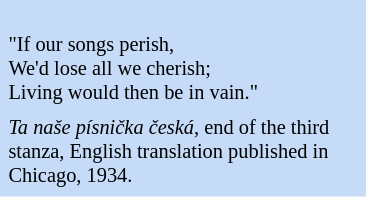<table class="toccolours" style="float: left; margin-left: 1em; margin-right: 1em; font-size: 85%; background:#c6dbf7; color:black; width:18em; max-width: 25%;" cellspacing="5">
<tr>
<td style="text-align: left;"><br>"If our songs perish,<br>We'd lose all we cherish;<br>Living would then be in vain."</td>
</tr>
<tr>
<td style="text-align: left;"><em>Ta naše písnička česká</em>, end of the third stanza, English translation published in Chicago, 1934.</td>
</tr>
</table>
